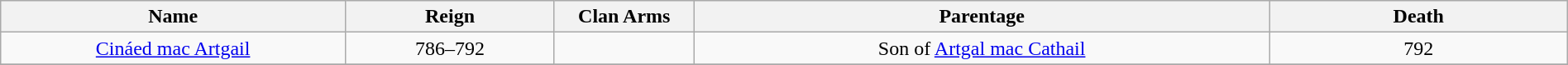<table style="text-align:center; width:100%" class="wikitable">
<tr>
<th style="width:22%">Name</th>
<th>Reign</th>
<th style="width:105px">Clan Arms</th>
<th>Parentage</th>
<th style="width:19%">Death</th>
</tr>
<tr>
<td><a href='#'>Cináed mac Artgail</a></td>
<td>786–792</td>
<td></td>
<td>Son of <a href='#'>Artgal mac Cathail</a></td>
<td>792</td>
</tr>
<tr>
</tr>
</table>
